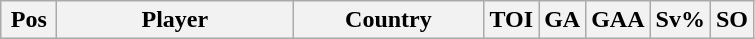<table class="wikitable sortable" style="text-align: center;">
<tr>
<th width=30>Pos</th>
<th width=150>Player</th>
<th width=120>Country</th>
<th width=20>TOI</th>
<th width=20>GA</th>
<th width=20>GAA</th>
<th width=20>Sv%</th>
<th width=20>SO</th>
</tr>
</table>
